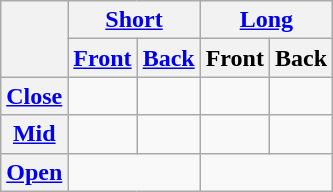<table class="wikitable" style="text-align:center;">
<tr>
<th rowspan="2"></th>
<th colspan="2"><a href='#'>Short</a></th>
<th colspan="2"><a href='#'>Long</a></th>
</tr>
<tr>
<th><a href='#'>Front</a></th>
<th><a href='#'>Back</a></th>
<th>Front</th>
<th>Back</th>
</tr>
<tr>
<th><a href='#'>Close</a></th>
<td></td>
<td></td>
<td></td>
<td></td>
</tr>
<tr>
<th><a href='#'>Mid</a></th>
<td></td>
<td></td>
<td></td>
<td></td>
</tr>
<tr>
<th><a href='#'>Open</a></th>
<td colspan="2"></td>
<td colspan="2"></td>
</tr>
</table>
